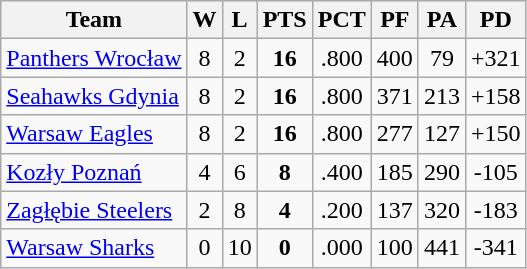<table class="wikitable" border="1">
<tr style="background:#efefef;">
<th>Team</th>
<th>W</th>
<th>L</th>
<th>PTS</th>
<th>PCT</th>
<th>PF</th>
<th>PA</th>
<th>PD</th>
</tr>
<tr style="text-align:center;">
<td align="left"><a href='#'>Panthers Wrocław</a></td>
<td>8</td>
<td>2</td>
<td><strong>16</strong></td>
<td>.800</td>
<td>400</td>
<td>79</td>
<td>+321</td>
</tr>
<tr style="text-align:center;">
<td align="left"><a href='#'>Seahawks Gdynia</a></td>
<td>8</td>
<td>2</td>
<td><strong>16</strong></td>
<td>.800</td>
<td>371</td>
<td>213</td>
<td>+158</td>
</tr>
<tr style="text-align:center;">
<td align="left"><a href='#'>Warsaw Eagles</a></td>
<td>8</td>
<td>2</td>
<td><strong>16</strong></td>
<td>.800</td>
<td>277</td>
<td>127</td>
<td>+150</td>
</tr>
<tr style="text-align:center;">
<td align="left"><a href='#'>Kozły Poznań</a></td>
<td>4</td>
<td>6</td>
<td><strong>8</strong></td>
<td>.400</td>
<td>185</td>
<td>290</td>
<td>-105</td>
</tr>
<tr style="text-align:center;">
<td align="left"><a href='#'>Zagłębie Steelers</a></td>
<td>2</td>
<td>8</td>
<td><strong>4</strong></td>
<td>.200</td>
<td>137</td>
<td>320</td>
<td>-183</td>
</tr>
<tr style="text-align:center;">
<td align="left"><a href='#'>Warsaw Sharks</a></td>
<td>0</td>
<td>10</td>
<td><strong>0</strong></td>
<td>.000</td>
<td>100</td>
<td>441</td>
<td>-341</td>
</tr>
</table>
